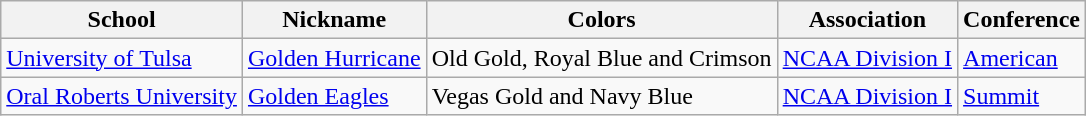<table class="wikitable">
<tr ">
<th>School</th>
<th>Nickname</th>
<th>Colors</th>
<th>Association</th>
<th>Conference</th>
</tr>
<tr>
<td><a href='#'>University of Tulsa</a></td>
<td><a href='#'>Golden Hurricane</a></td>
<td>Old Gold, Royal Blue and Crimson</td>
<td><a href='#'>NCAA Division I</a></td>
<td><a href='#'>American</a></td>
</tr>
<tr>
<td><a href='#'>Oral Roberts University</a></td>
<td><a href='#'>Golden Eagles</a></td>
<td>Vegas Gold and Navy Blue</td>
<td><a href='#'>NCAA Division I</a></td>
<td><a href='#'>Summit</a></td>
</tr>
</table>
